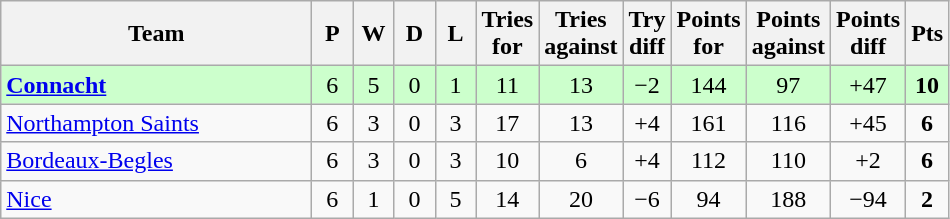<table class="wikitable" style="text-align: center;">
<tr>
<th width="200">Team</th>
<th width="20">P</th>
<th width="20">W</th>
<th width="20">D</th>
<th width="20">L</th>
<th width="20">Tries for</th>
<th width="20">Tries against</th>
<th width="20">Try diff</th>
<th width="20">Points for</th>
<th width="20">Points against</th>
<th width="25">Points diff</th>
<th width="20">Pts</th>
</tr>
<tr bgcolor="#ccffcc">
<td align="left"> <strong><a href='#'>Connacht</a></strong></td>
<td>6</td>
<td>5</td>
<td>0</td>
<td>1</td>
<td>11</td>
<td>13</td>
<td>−2</td>
<td>144</td>
<td>97</td>
<td>+47</td>
<td><strong>10</strong></td>
</tr>
<tr>
<td align="left"> <a href='#'>Northampton Saints</a></td>
<td>6</td>
<td>3</td>
<td>0</td>
<td>3</td>
<td>17</td>
<td>13</td>
<td>+4</td>
<td>161</td>
<td>116</td>
<td>+45</td>
<td><strong>6</strong></td>
</tr>
<tr>
<td align="left"> <a href='#'>Bordeaux-Begles</a></td>
<td>6</td>
<td>3</td>
<td>0</td>
<td>3</td>
<td>10</td>
<td>6</td>
<td>+4</td>
<td>112</td>
<td>110</td>
<td>+2</td>
<td><strong>6</strong></td>
</tr>
<tr>
<td align="left"> <a href='#'>Nice</a></td>
<td>6</td>
<td>1</td>
<td>0</td>
<td>5</td>
<td>14</td>
<td>20</td>
<td>−6</td>
<td>94</td>
<td>188</td>
<td>−94</td>
<td><strong>2</strong></td>
</tr>
</table>
